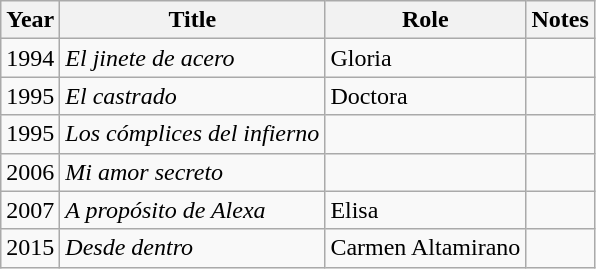<table class="wikitable sortable">
<tr>
<th>Year</th>
<th>Title</th>
<th>Role</th>
<th>Notes</th>
</tr>
<tr>
<td>1994</td>
<td><em>El jinete de acero</em></td>
<td>Gloria</td>
<td></td>
</tr>
<tr>
<td>1995</td>
<td><em>El castrado</em></td>
<td>Doctora</td>
<td></td>
</tr>
<tr>
<td>1995</td>
<td><em>Los cómplices del infierno</em></td>
<td></td>
<td></td>
</tr>
<tr>
<td>2006</td>
<td><em>Mi amor secreto</em></td>
<td></td>
<td></td>
</tr>
<tr>
<td>2007</td>
<td><em>A propósito de Alexa</em></td>
<td>Elisa</td>
<td></td>
</tr>
<tr>
<td>2015</td>
<td><em>Desde dentro</em></td>
<td>Carmen Altamirano</td>
<td></td>
</tr>
</table>
